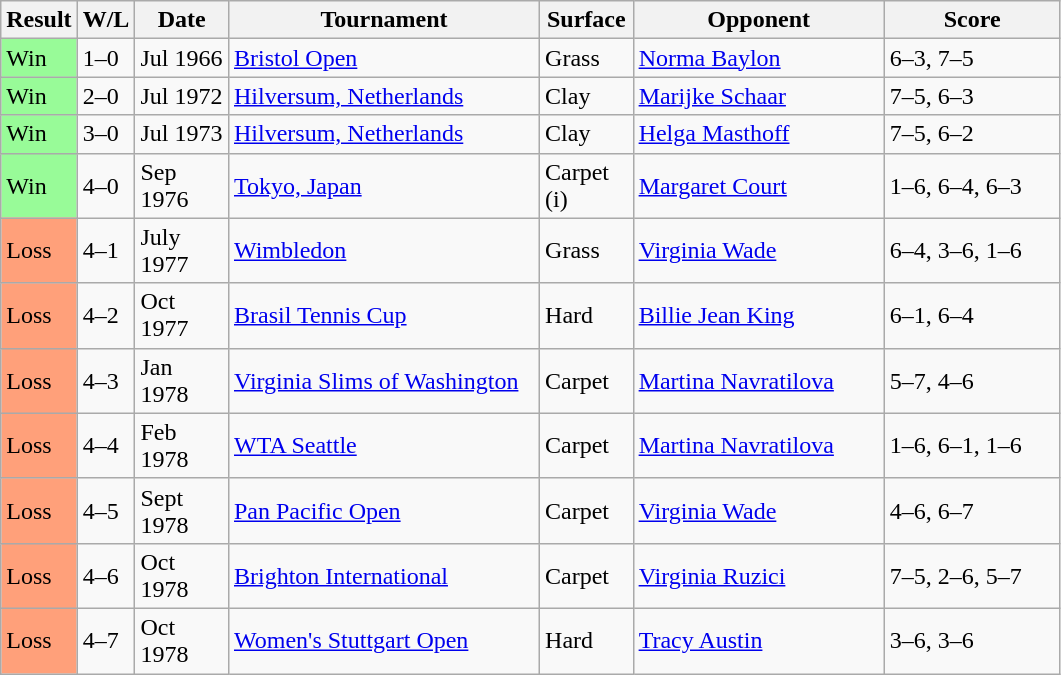<table class="sortable wikitable">
<tr>
<th>Result</th>
<th style="width:30px" class="unsortable">W/L</th>
<th style="width:55px">Date</th>
<th style="width:200px">Tournament</th>
<th style="width:55px">Surface</th>
<th style="width:160px">Opponent</th>
<th style="width:110px" class="unsortable">Score</th>
</tr>
<tr>
<td style="background:#98fb98;">Win</td>
<td>1–0</td>
<td>Jul 1966</td>
<td><a href='#'>Bristol Open</a></td>
<td>Grass</td>
<td> <a href='#'>Norma Baylon</a></td>
<td>6–3, 7–5</td>
</tr>
<tr>
<td style="background:#98fb98;">Win</td>
<td>2–0</td>
<td>Jul 1972</td>
<td><a href='#'>Hilversum, Netherlands</a></td>
<td>Clay</td>
<td> <a href='#'>Marijke Schaar</a></td>
<td>7–5, 6–3</td>
</tr>
<tr>
<td style="background:#98fb98;">Win</td>
<td>3–0</td>
<td>Jul 1973</td>
<td><a href='#'>Hilversum, Netherlands</a></td>
<td>Clay</td>
<td> <a href='#'>Helga Masthoff</a></td>
<td>7–5, 6–2</td>
</tr>
<tr>
<td style="background:#98fb98;">Win</td>
<td>4–0</td>
<td>Sep 1976</td>
<td><a href='#'>Tokyo, Japan</a></td>
<td>Carpet (i)</td>
<td> <a href='#'>Margaret Court</a></td>
<td>1–6, 6–4, 6–3</td>
</tr>
<tr>
<td style="background:#ffa07a;">Loss</td>
<td>4–1</td>
<td>July 1977</td>
<td><a href='#'>Wimbledon</a></td>
<td>Grass</td>
<td> <a href='#'>Virginia Wade</a></td>
<td>6–4, 3–6, 1–6</td>
</tr>
<tr>
<td style="background:#ffa07a;">Loss</td>
<td>4–2</td>
<td>Oct 1977</td>
<td><a href='#'>Brasil Tennis Cup</a></td>
<td>Hard</td>
<td> <a href='#'>Billie Jean King</a></td>
<td>6–1, 6–4</td>
</tr>
<tr>
<td style="background:#ffa07a;">Loss</td>
<td>4–3</td>
<td>Jan 1978</td>
<td><a href='#'>Virginia Slims of Washington</a></td>
<td>Carpet</td>
<td> <a href='#'>Martina Navratilova</a></td>
<td>5–7, 4–6</td>
</tr>
<tr>
<td style="background:#ffa07a;">Loss</td>
<td>4–4</td>
<td>Feb 1978</td>
<td><a href='#'>WTA Seattle</a></td>
<td>Carpet</td>
<td> <a href='#'>Martina Navratilova</a></td>
<td>1–6, 6–1, 1–6</td>
</tr>
<tr>
<td style="background:#ffa07a;">Loss</td>
<td>4–5</td>
<td>Sept 1978</td>
<td><a href='#'>Pan Pacific Open</a></td>
<td>Carpet</td>
<td> <a href='#'>Virginia Wade</a></td>
<td>4–6, 6–7</td>
</tr>
<tr>
<td style="background:#ffa07a;">Loss</td>
<td>4–6</td>
<td>Oct 1978</td>
<td><a href='#'>Brighton International</a></td>
<td>Carpet</td>
<td> <a href='#'>Virginia Ruzici</a></td>
<td>7–5, 2–6, 5–7</td>
</tr>
<tr>
<td style="background:#ffa07a;">Loss</td>
<td>4–7</td>
<td>Oct 1978</td>
<td><a href='#'>Women's Stuttgart Open</a></td>
<td>Hard</td>
<td> <a href='#'>Tracy Austin</a></td>
<td>3–6, 3–6</td>
</tr>
</table>
